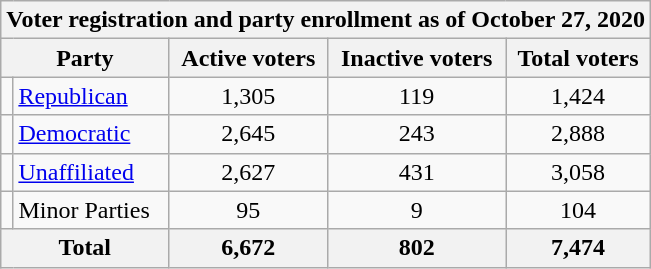<table class=wikitable>
<tr>
<th colspan="5">Voter registration and party enrollment as of October 27, 2020</th>
</tr>
<tr>
<th colspan = 2>Party</th>
<th>Active voters</th>
<th>Inactive voters</th>
<th>Total voters</th>
</tr>
<tr>
<td></td>
<td><a href='#'>Republican</a></td>
<td align = center>1,305</td>
<td align = center>119</td>
<td align = center>1,424</td>
</tr>
<tr>
<td></td>
<td><a href='#'>Democratic</a></td>
<td align = center>2,645</td>
<td align = center>243</td>
<td align = center>2,888</td>
</tr>
<tr>
<td></td>
<td><a href='#'>Unaffiliated</a></td>
<td align = center>2,627</td>
<td align = center>431</td>
<td align = center>3,058</td>
</tr>
<tr>
<td></td>
<td>Minor Parties</td>
<td align = center>95</td>
<td align = center>9</td>
<td align = center>104</td>
</tr>
<tr>
<th colspan = 2>Total</th>
<th align = center>6,672</th>
<th align = center>802</th>
<th align = center>7,474</th>
</tr>
</table>
